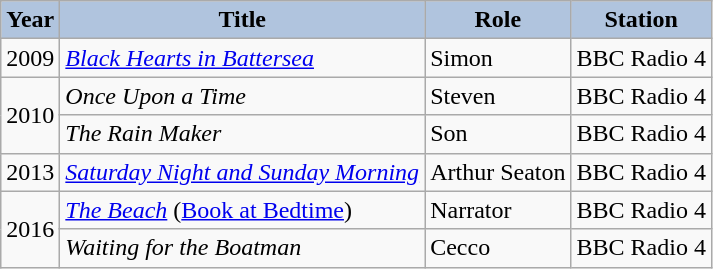<table class="wikitable">
<tr style="text-align:center;">
<th style="background:#B0C4DE;">Year</th>
<th style="background:#B0C4DE;">Title</th>
<th style="background:#B0C4DE;">Role</th>
<th style="background:#B0C4DE;">Station</th>
</tr>
<tr>
<td>2009</td>
<td><em><a href='#'>Black Hearts in Battersea</a></em></td>
<td>Simon</td>
<td>BBC Radio 4</td>
</tr>
<tr>
<td rowspan=2>2010</td>
<td><em>Once Upon a Time</em></td>
<td>Steven</td>
<td>BBC Radio 4</td>
</tr>
<tr>
<td><em>The Rain Maker</em></td>
<td>Son</td>
<td>BBC Radio 4</td>
</tr>
<tr>
<td>2013</td>
<td><em><a href='#'>Saturday Night and Sunday Morning</a></em></td>
<td>Arthur Seaton</td>
<td>BBC Radio 4</td>
</tr>
<tr>
<td rowspan=2>2016</td>
<td><em><a href='#'>The Beach</a></em> (<a href='#'>Book at Bedtime</a>)</td>
<td>Narrator</td>
<td>BBC Radio 4</td>
</tr>
<tr>
<td><em>Waiting for the Boatman</em></td>
<td>Cecco</td>
<td>BBC Radio 4</td>
</tr>
</table>
